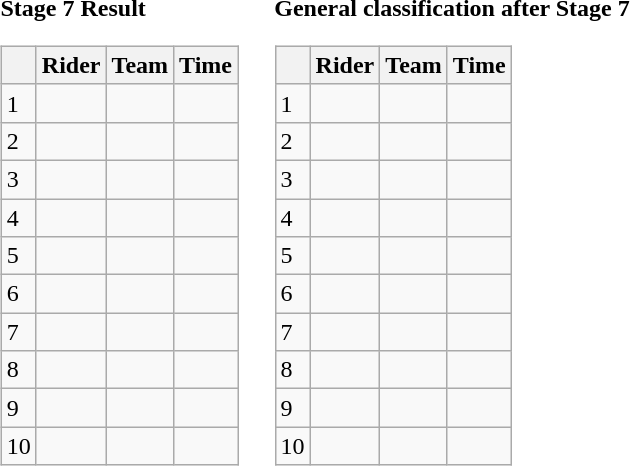<table>
<tr>
<td><strong>Stage 7 Result</strong><br><table class="wikitable">
<tr>
<th></th>
<th>Rider</th>
<th>Team</th>
<th>Time</th>
</tr>
<tr>
<td>1</td>
<td></td>
<td></td>
<td align="right"></td>
</tr>
<tr>
<td>2</td>
<td></td>
<td></td>
<td align="right"></td>
</tr>
<tr>
<td>3</td>
<td></td>
<td></td>
<td align="right"></td>
</tr>
<tr>
<td>4</td>
<td></td>
<td></td>
<td align="right"></td>
</tr>
<tr>
<td>5</td>
<td></td>
<td></td>
<td align="right"></td>
</tr>
<tr>
<td>6</td>
<td></td>
<td></td>
<td align="right"></td>
</tr>
<tr>
<td>7</td>
<td></td>
<td></td>
<td align="right"></td>
</tr>
<tr>
<td>8</td>
<td></td>
<td></td>
<td align="right"></td>
</tr>
<tr>
<td>9</td>
<td></td>
<td></td>
<td align="right"></td>
</tr>
<tr>
<td>10</td>
<td></td>
<td></td>
<td align="right"></td>
</tr>
</table>
</td>
<td></td>
<td><strong>General classification after Stage 7</strong><br><table class="wikitable">
<tr>
<th></th>
<th>Rider</th>
<th>Team</th>
<th>Time</th>
</tr>
<tr>
<td>1</td>
<td> </td>
<td></td>
<td align="right"></td>
</tr>
<tr>
<td>2</td>
<td></td>
<td></td>
<td align="right"></td>
</tr>
<tr>
<td>3</td>
<td> </td>
<td></td>
<td align="right"></td>
</tr>
<tr>
<td>4</td>
<td></td>
<td></td>
<td align="right"></td>
</tr>
<tr>
<td>5</td>
<td></td>
<td></td>
<td align="right"></td>
</tr>
<tr>
<td>6</td>
<td></td>
<td></td>
<td align="right"></td>
</tr>
<tr>
<td>7</td>
<td></td>
<td></td>
<td align="right"></td>
</tr>
<tr>
<td>8</td>
<td></td>
<td></td>
<td align="right"></td>
</tr>
<tr>
<td>9</td>
<td></td>
<td></td>
<td align="right"></td>
</tr>
<tr>
<td>10</td>
<td></td>
<td></td>
<td align="right"></td>
</tr>
</table>
</td>
</tr>
</table>
